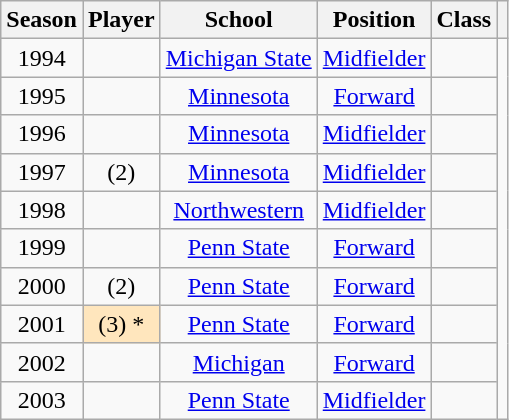<table class="wikitable sortable" style="text-align: center;">
<tr>
<th>Season</th>
<th>Player</th>
<th>School</th>
<th>Position</th>
<th>Class</th>
<th class="unsortable"></th>
</tr>
<tr>
<td>1994</td>
<td></td>
<td><a href='#'>Michigan State</a></td>
<td><a href='#'>Midfielder</a></td>
<td></td>
<td rowspan=11></td>
</tr>
<tr>
<td>1995</td>
<td></td>
<td><a href='#'>Minnesota</a></td>
<td><a href='#'>Forward</a></td>
<td></td>
</tr>
<tr>
<td>1996</td>
<td></td>
<td><a href='#'>Minnesota</a></td>
<td><a href='#'>Midfielder</a></td>
<td></td>
</tr>
<tr>
<td>1997</td>
<td> (2)</td>
<td><a href='#'>Minnesota</a></td>
<td><a href='#'>Midfielder</a></td>
<td></td>
</tr>
<tr>
<td>1998</td>
<td></td>
<td><a href='#'>Northwestern</a></td>
<td><a href='#'>Midfielder</a></td>
<td></td>
</tr>
<tr>
<td>1999</td>
<td></td>
<td><a href='#'>Penn State</a></td>
<td><a href='#'>Forward</a></td>
<td></td>
</tr>
<tr>
<td>2000</td>
<td> (2)</td>
<td><a href='#'>Penn State</a></td>
<td><a href='#'>Forward</a></td>
<td></td>
</tr>
<tr>
<td>2001</td>
<td style="background-color:#FFE6BD"> (3) *</td>
<td><a href='#'>Penn State</a></td>
<td><a href='#'>Forward</a></td>
<td></td>
</tr>
<tr>
<td>2002</td>
<td></td>
<td><a href='#'>Michigan</a></td>
<td><a href='#'>Forward</a></td>
<td></td>
</tr>
<tr>
<td>2003</td>
<td></td>
<td><a href='#'>Penn State</a></td>
<td><a href='#'>Midfielder</a></td>
<td></td>
</tr>
</table>
